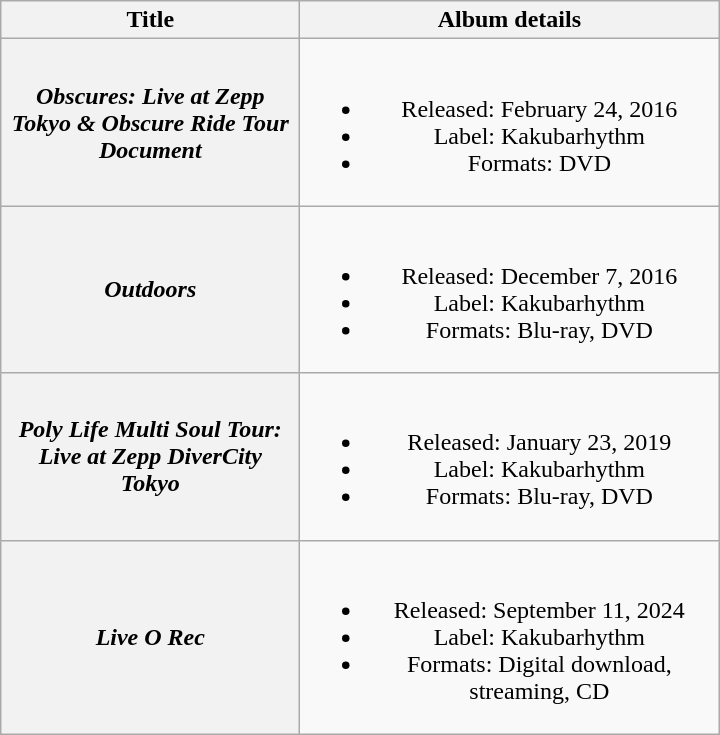<table class="wikitable plainrowheaders" style="text-align:center;" border="1">
<tr>
<th scope="col" rowspan="1" style="width:12em;">Title</th>
<th scope="col" rowspan="1" style="width:17em;">Album details</th>
</tr>
<tr>
<th scope="row"><em>Obscures: Live at Zepp Tokyo & Obscure Ride Tour Document</em></th>
<td><br><ul><li>Released: February 24, 2016</li><li>Label: Kakubarhythm</li><li>Formats: DVD</li></ul></td>
</tr>
<tr>
<th scope="row"><em>Outdoors</em></th>
<td><br><ul><li>Released: December 7, 2016</li><li>Label: Kakubarhythm</li><li>Formats: Blu-ray, DVD</li></ul></td>
</tr>
<tr>
<th scope="row"><em>Poly Life Multi Soul Tour: Live at Zepp DiverCity Tokyo</em></th>
<td><br><ul><li>Released: January 23, 2019</li><li>Label: Kakubarhythm</li><li>Formats: Blu-ray, DVD</li></ul></td>
</tr>
<tr>
<th scope="row"><em>Live O Rec</em></th>
<td><br><ul><li>Released: September 11, 2024</li><li>Label: Kakubarhythm</li><li>Formats: Digital download, streaming, CD</li></ul></td>
</tr>
</table>
